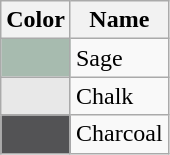<table class="wikitable">
<tr>
<th>Color</th>
<th>Name</th>
</tr>
<tr>
<td bgcolor="a7bbaf"></td>
<td>Sage</td>
</tr>
<tr>
<td bgcolor="e8e8e8"></td>
<td>Chalk</td>
</tr>
<tr>
<td bgcolor=" 535355 "></td>
<td>Charcoal</td>
</tr>
</table>
